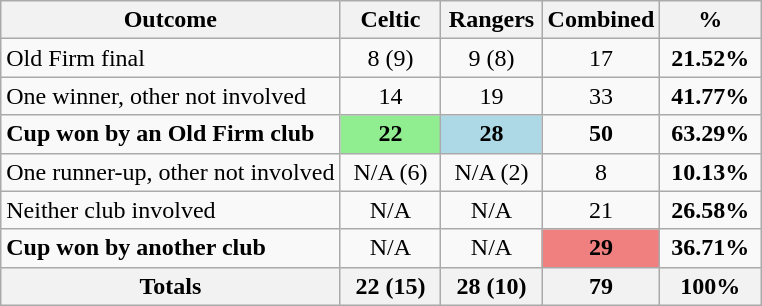<table class="wikitable" style="text-align:center">
<tr>
<th>Outcome</th>
<th width=60>Celtic</th>
<th width=60>Rangers</th>
<th width=60>Combined</th>
<th width=60>%</th>
</tr>
<tr>
<td align=left>Old Firm final</td>
<td>8 (9)</td>
<td>9 (8)</td>
<td>17</td>
<td><strong>21.52%</strong></td>
</tr>
<tr>
<td align=left>One winner, other not involved</td>
<td>14</td>
<td>19</td>
<td>33</td>
<td><strong>41.77%</strong></td>
</tr>
<tr>
<td align=left><strong>Cup won by an Old Firm club</strong></td>
<td bgcolor=lightgreen><strong>22</strong></td>
<td bgcolor=lightblue><strong>28</strong></td>
<td><strong>50</strong></td>
<td><strong>63.29%</strong></td>
</tr>
<tr>
<td align=left>One runner-up, other not involved</td>
<td>N/A (6)</td>
<td>N/A (2)</td>
<td>8</td>
<td><strong>10.13%</strong></td>
</tr>
<tr>
<td align=left>Neither club involved</td>
<td>N/A</td>
<td>N/A</td>
<td>21</td>
<td><strong>26.58%</strong></td>
</tr>
<tr>
<td align=left><strong>Cup won by another club</strong></td>
<td>N/A</td>
<td>N/A</td>
<td bgcolor=#F08080><strong>29</strong></td>
<td><strong>36.71%</strong></td>
</tr>
<tr class="sortbottom">
<th align=left>Totals</th>
<th>22 (15)</th>
<th>28 (10)</th>
<th>79</th>
<th>100%</th>
</tr>
</table>
